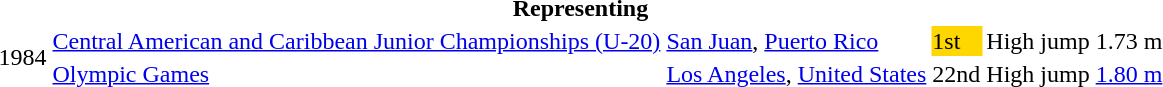<table>
<tr>
<th colspan="6">Representing </th>
</tr>
<tr>
<td rowspan = "2">1984</td>
<td><a href='#'>Central American and Caribbean Junior Championships (U-20)</a></td>
<td><a href='#'>San Juan</a>, <a href='#'>Puerto Rico</a></td>
<td bgcolor=gold>1st</td>
<td>High jump</td>
<td>1.73 m</td>
</tr>
<tr>
<td><a href='#'>Olympic Games</a></td>
<td><a href='#'>Los Angeles</a>, <a href='#'>United States</a></td>
<td>22nd</td>
<td>High jump</td>
<td><a href='#'>1.80 m</a></td>
</tr>
</table>
